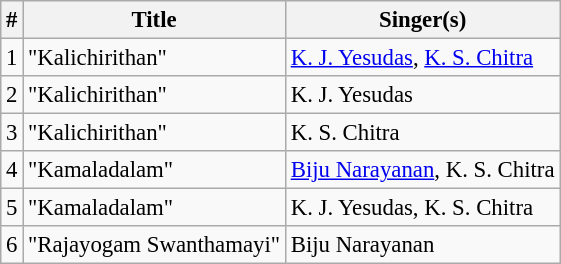<table class="wikitable" style="font-size:95%;">
<tr>
<th>#</th>
<th>Title</th>
<th>Singer(s)</th>
</tr>
<tr>
<td>1</td>
<td>"Kalichirithan"</td>
<td><a href='#'>K. J. Yesudas</a>, <a href='#'>K. S. Chitra</a></td>
</tr>
<tr>
<td>2</td>
<td>"Kalichirithan"</td>
<td>K. J. Yesudas</td>
</tr>
<tr>
<td>3</td>
<td>"Kalichirithan"</td>
<td>K. S. Chitra</td>
</tr>
<tr>
<td>4</td>
<td>"Kamaladalam"</td>
<td><a href='#'>Biju Narayanan</a>, K. S. Chitra</td>
</tr>
<tr>
<td>5</td>
<td>"Kamaladalam"</td>
<td>K. J. Yesudas, K. S. Chitra</td>
</tr>
<tr>
<td>6</td>
<td>"Rajayogam Swanthamayi"</td>
<td>Biju Narayanan</td>
</tr>
</table>
